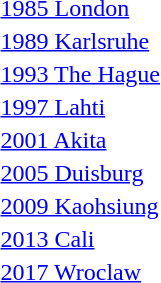<table>
<tr>
<td><a href='#'>1985 London</a></td>
<td></td>
<td></td>
<td></td>
</tr>
<tr>
<td><a href='#'>1989 Karlsruhe</a></td>
<td></td>
<td></td>
<td></td>
</tr>
<tr>
<td><a href='#'>1993 The Hague</a></td>
<td></td>
<td></td>
<td></td>
</tr>
<tr>
<td><a href='#'>1997 Lahti</a></td>
<td></td>
<td></td>
<td></td>
</tr>
<tr>
<td><a href='#'>2001 Akita</a></td>
<td></td>
<td></td>
<td></td>
</tr>
<tr>
<td><a href='#'>2005 Duisburg</a></td>
<td></td>
<td></td>
<td></td>
</tr>
<tr>
<td><a href='#'>2009 Kaohsiung</a></td>
<td></td>
<td></td>
<td></td>
</tr>
<tr>
<td><a href='#'>2013 Cali</a></td>
<td></td>
<td></td>
<td></td>
</tr>
<tr>
<td><a href='#'>2017 Wroclaw</a></td>
<td></td>
<td></td>
<td></td>
</tr>
</table>
